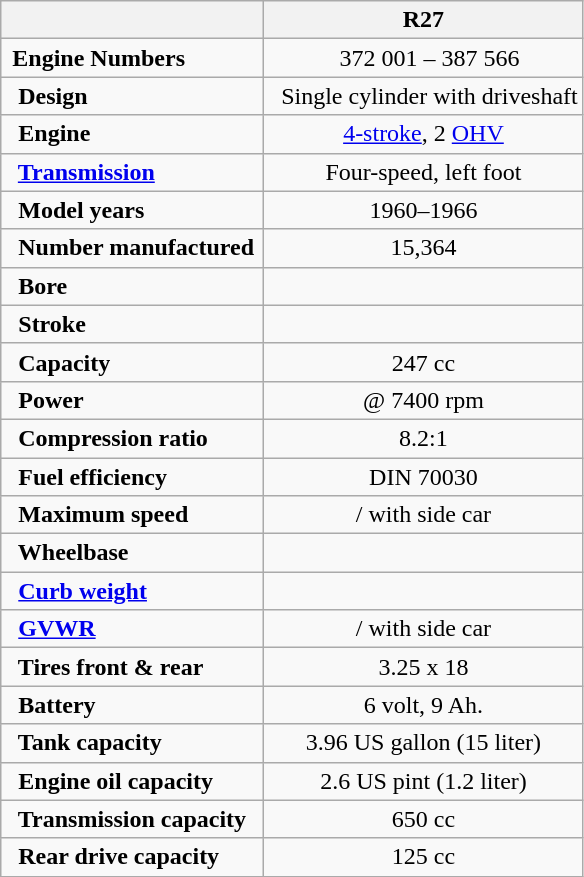<table class="wikitable">
<tr>
<th> </th>
<th>R27</th>
</tr>
<tr>
<td><strong> Engine Numbers</strong></td>
<td colspan= " 1 " align= " center ">  372 001 – 387 566</td>
</tr>
<tr>
<td><strong>  Design</strong></td>
<td colspan= " 1 " align= " center ">  Single cylinder with driveshaft</td>
</tr>
<tr>
<td><strong>  Engine </strong></td>
<td colspan= " 1 " align= " center "><a href='#'>4-stroke</a>, 2 <a href='#'>OHV</a></td>
</tr>
<tr>
<td><strong>  <a href='#'>Transmission</a> </strong></td>
<td colspan= " 1 " align= " center ">Four-speed, left foot</td>
</tr>
<tr>
<td><strong>  Model years </strong></td>
<td colspan= " 1 " align= " center ">1960–1966</td>
</tr>
<tr>
<td><strong>  Number manufactured </strong></td>
<td colspan= " 1 " align= " center ">15,364</td>
</tr>
<tr>
<td><strong>  Bore</strong></td>
<td colspan= " 1 " align= " center "></td>
</tr>
<tr>
<td><strong>  Stroke </strong></td>
<td colspan= " 1 " align= " center "></td>
</tr>
<tr>
<td><strong>  Capacity </strong></td>
<td colspan= " 1 " align= " center ">247 cc</td>
</tr>
<tr>
<td><strong>  Power </strong></td>
<td colspan= " 1 " align= " center "> @ 7400 rpm</td>
</tr>
<tr>
<td><strong>  Compression ratio</strong></td>
<td colspan= " 1 " align= " center ">8.2:1</td>
</tr>
<tr>
<td><strong>  Fuel efficiency</strong></td>
<td colspan= " 1 " align= " center "> DIN 70030</td>
</tr>
<tr>
<td><strong>  Maximum speed  </strong></td>
<td colspan= " 1 " align= " center "> / with side car </td>
</tr>
<tr>
<td><strong>  Wheelbase</strong></td>
<td colspan= " 1 " align= " center "></td>
</tr>
<tr>
<td><strong>  <a href='#'>Curb weight</a></strong></td>
<td colspan= " 1 " align= " center "></td>
</tr>
<tr>
<td><strong>  <a href='#'>GVWR</a></strong></td>
<td colspan= " 1 " align= " center "> / with side car </td>
</tr>
<tr>
<td><strong>  Tires front & rear </strong></td>
<td colspan= " 1 " align= " center ">3.25 x 18</td>
</tr>
<tr>
<td><strong>  Battery</strong></td>
<td colspan= " 1 " align= " center ">6 volt, 9 Ah.</td>
</tr>
<tr>
<td><strong>  Tank capacity</strong></td>
<td colspan= " 1 " align= " center ">3.96 US gallon (15 liter)</td>
</tr>
<tr>
<td><strong>  Engine oil capacity</strong></td>
<td colspan= " 1 " align= " center ">2.6 US pint (1.2 liter)</td>
</tr>
<tr>
<td><strong>  Transmission capacity  </strong></td>
<td colspan= " 1 " align= " center ">650 cc</td>
</tr>
<tr>
<td><strong>  Rear drive capacity</strong></td>
<td colspan= " 1 " align= " center ">125 cc</td>
</tr>
</table>
